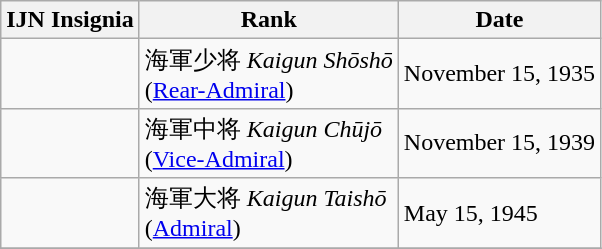<table class="wikitable">
<tr>
<th>IJN Insignia</th>
<th>Rank</th>
<th>Date</th>
</tr>
<tr>
<td></td>
<td>海軍少将 <em>Kaigun Shōshō</em> <br>(<a href='#'>Rear-Admiral</a>)</td>
<td>November 15, 1935</td>
</tr>
<tr>
<td></td>
<td>海軍中将 <em>Kaigun Chūjō</em> <br>(<a href='#'>Vice-Admiral</a>)</td>
<td>November 15, 1939</td>
</tr>
<tr>
<td></td>
<td>海軍大将 <em>Kaigun Taishō</em> <br>(<a href='#'>Admiral</a>)</td>
<td>May 15, 1945</td>
</tr>
<tr>
</tr>
</table>
